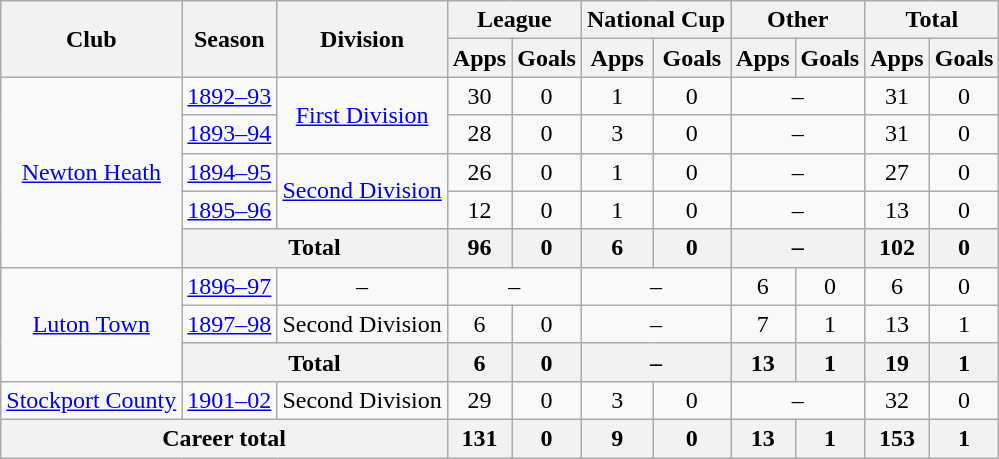<table class="wikitable" style="text-align:center">
<tr>
<th rowspan="2">Club</th>
<th rowspan="2">Season</th>
<th rowspan="2">Division</th>
<th colspan="2">League</th>
<th colspan="2">National Cup</th>
<th colspan="2">Other</th>
<th colspan="2">Total</th>
</tr>
<tr>
<th>Apps</th>
<th>Goals</th>
<th>Apps</th>
<th>Goals</th>
<th>Apps</th>
<th>Goals</th>
<th>Apps</th>
<th>Goals</th>
</tr>
<tr>
<td rowspan="5"><a href='#'>Newton Heath</a></td>
<td><a href='#'>1892–93</a></td>
<td rowspan="2"><a href='#'>First Division</a></td>
<td>30</td>
<td>0</td>
<td>1</td>
<td>0</td>
<td colspan="2">–</td>
<td>31</td>
<td>0</td>
</tr>
<tr>
<td><a href='#'>1893–94</a></td>
<td>28</td>
<td>0</td>
<td>3</td>
<td>0</td>
<td colspan="2">–</td>
<td>31</td>
<td>0</td>
</tr>
<tr>
<td><a href='#'>1894–95</a></td>
<td rowspan="2"><a href='#'>Second Division</a></td>
<td>26</td>
<td>0</td>
<td>1</td>
<td>0</td>
<td colspan="2">–</td>
<td>27</td>
<td>0</td>
</tr>
<tr>
<td><a href='#'>1895–96</a></td>
<td>12</td>
<td>0</td>
<td>1</td>
<td>0</td>
<td colspan="2">–</td>
<td>13</td>
<td>0</td>
</tr>
<tr>
<th colspan="2">Total</th>
<th>96</th>
<th>0</th>
<th>6</th>
<th>0</th>
<th colspan="2">–</th>
<th>102</th>
<th>0</th>
</tr>
<tr>
<td rowspan="3"><a href='#'>Luton Town</a></td>
<td><a href='#'>1896–97</a></td>
<td>– </td>
<td colspan="2">–</td>
<td colspan="2">–</td>
<td>6</td>
<td>0</td>
<td>6</td>
<td>0</td>
</tr>
<tr>
<td><a href='#'>1897–98</a></td>
<td>Second Division</td>
<td>6</td>
<td>0</td>
<td colspan="2">–</td>
<td>7</td>
<td>1</td>
<td>13</td>
<td>1</td>
</tr>
<tr>
<th colspan="2">Total</th>
<th>6</th>
<th>0</th>
<th colspan="2">–</th>
<th>13</th>
<th>1</th>
<th>19</th>
<th>1</th>
</tr>
<tr>
<td><a href='#'>Stockport County</a></td>
<td><a href='#'>1901–02</a></td>
<td>Second Division</td>
<td>29</td>
<td>0</td>
<td>3</td>
<td>0</td>
<td colspan="2">–</td>
<td>32</td>
<td>0</td>
</tr>
<tr>
<th colspan="3">Career total</th>
<th>131</th>
<th>0</th>
<th>9</th>
<th>0</th>
<th>13</th>
<th>1</th>
<th>153</th>
<th>1</th>
</tr>
</table>
